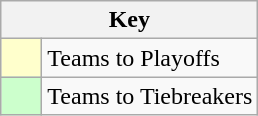<table class="wikitable" style="text-align: center;">
<tr>
<th colspan=2>Key</th>
</tr>
<tr>
<td style="background:#ffffcc; width:20px;"></td>
<td align=left>Teams to Playoffs</td>
</tr>
<tr>
<td style="background:#ccffcc; width:20px;"></td>
<td align=left>Teams to Tiebreakers</td>
</tr>
</table>
